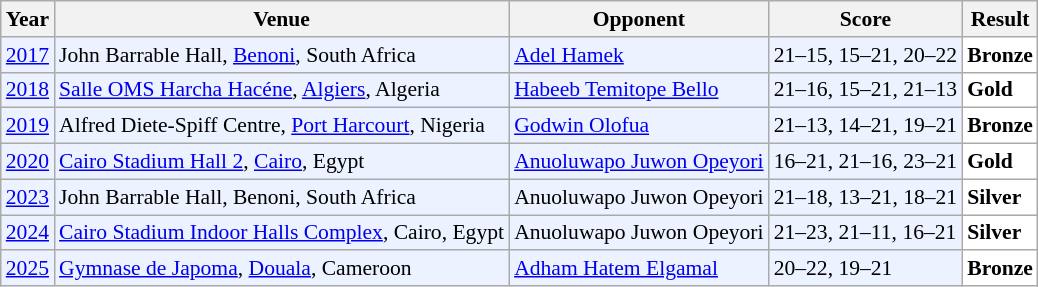<table class="sortable wikitable" style="font-size: 90%;">
<tr>
<th>Year</th>
<th>Venue</th>
<th>Opponent</th>
<th>Score</th>
<th>Result</th>
</tr>
<tr style="background:#ECF2FF">
<td align="center"><a href='#'>2017</a></td>
<td align="left">John Barrable Hall, <a href='#'>Benoni</a>, South Africa</td>
<td align="left"> <a href='#'>Adel Hamek</a></td>
<td align="left">21–15, 15–21, 20–22</td>
<td style="text-align:left; background:white"> <strong>Bronze</strong></td>
</tr>
<tr style="background:#ECF2FF">
<td align="center"><a href='#'>2018</a></td>
<td align="left"><a href='#'>Salle OMS Harcha Hacéne</a>, <a href='#'>Algiers</a>, Algeria</td>
<td align="left"> <a href='#'>Habeeb Temitope Bello</a></td>
<td align="left">21–16, 15–21, 21–13</td>
<td style="text-align:left; background:white"> <strong>Gold</strong></td>
</tr>
<tr style="background:#ECF2FF">
<td align="center"><a href='#'>2019</a></td>
<td align="left">Alfred Diete-Spiff Centre, <a href='#'>Port Harcourt</a>, Nigeria</td>
<td align="left"> <a href='#'>Godwin Olofua</a></td>
<td align="left">21–13, 14–21, 19–21</td>
<td style="text-align:left; background:white"> <strong>Bronze</strong></td>
</tr>
<tr style="background:#ECF2FF">
<td align="center"><a href='#'>2020</a></td>
<td align="left"><a href='#'>Cairo Stadium Hall 2</a>, <a href='#'>Cairo</a>, Egypt</td>
<td align="left"> <a href='#'>Anuoluwapo Juwon Opeyori</a></td>
<td align="left">16–21, 21–16, 23–21</td>
<td style="text-align:left; background:white"> <strong>Gold</strong></td>
</tr>
<tr style="background:#ECF2FF">
<td align="center"><a href='#'>2023</a></td>
<td align="left">John Barrable Hall, Benoni, South Africa</td>
<td align="left"> Anuoluwapo Juwon Opeyori</td>
<td align="left">21–18, 13–21, 18–21</td>
<td style="text-align:left; background:white"> <strong>Silver</strong></td>
</tr>
<tr style="background:#ECF2FF">
<td align="center"><a href='#'>2024</a></td>
<td align="left"><a href='#'>Cairo Stadium Indoor Halls Complex</a>, Cairo, Egypt</td>
<td align="left"> Anuoluwapo Juwon Opeyori</td>
<td align="left">21–23, 21–11, 16–21</td>
<td style="text-align:left; background:white"> <strong>Silver</strong></td>
</tr>
<tr style="background:#ECF2FF">
<td align="center"><a href='#'>2025</a></td>
<td align="left"><a href='#'>Gymnase de Japoma</a>, <a href='#'>Douala</a>, Cameroon</td>
<td align="left"> <a href='#'>Adham Hatem Elgamal</a></td>
<td align="left">20–22, 19–21</td>
<td style="text-align:left; background:white"> <strong>Bronze</strong></td>
</tr>
</table>
